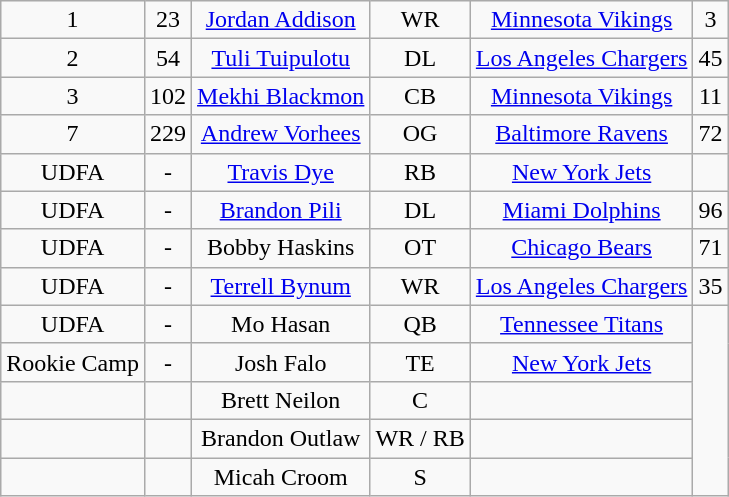<table class="wikitable sortable" style="text-align:center" "width:75%;">
<tr>
<td>1</td>
<td>23</td>
<td><a href='#'>Jordan Addison</a></td>
<td>WR</td>
<td><a href='#'>Minnesota Vikings</a></td>
<td>3</td>
</tr>
<tr>
<td>2</td>
<td>54</td>
<td><a href='#'>Tuli Tuipulotu</a></td>
<td>DL</td>
<td><a href='#'>Los Angeles Chargers</a></td>
<td>45</td>
</tr>
<tr>
<td>3</td>
<td>102</td>
<td><a href='#'>Mekhi Blackmon</a></td>
<td>CB</td>
<td><a href='#'>Minnesota Vikings</a></td>
<td>11</td>
</tr>
<tr>
<td>7</td>
<td>229</td>
<td><a href='#'>Andrew Vorhees</a></td>
<td>OG</td>
<td><a href='#'>Baltimore Ravens</a></td>
<td>72</td>
</tr>
<tr>
<td>UDFA</td>
<td>-</td>
<td><a href='#'>Travis Dye</a></td>
<td>RB</td>
<td><a href='#'>New York Jets</a></td>
</tr>
<tr>
<td>UDFA</td>
<td>-</td>
<td><a href='#'>Brandon Pili</a></td>
<td>DL</td>
<td><a href='#'>Miami Dolphins</a></td>
<td>96</td>
</tr>
<tr>
<td>UDFA</td>
<td>-</td>
<td>Bobby Haskins</td>
<td>OT</td>
<td><a href='#'>Chicago Bears</a></td>
<td>71</td>
</tr>
<tr>
<td>UDFA</td>
<td>-</td>
<td><a href='#'>Terrell Bynum</a></td>
<td>WR</td>
<td><a href='#'>Los Angeles Chargers</a></td>
<td>35</td>
</tr>
<tr>
<td>UDFA</td>
<td>-</td>
<td>Mo Hasan</td>
<td>QB</td>
<td><a href='#'>Tennessee Titans</a></td>
</tr>
<tr>
<td>Rookie Camp</td>
<td>-</td>
<td>Josh Falo</td>
<td>TE</td>
<td><a href='#'>New York Jets</a></td>
</tr>
<tr>
<td></td>
<td></td>
<td>Brett Neilon</td>
<td>C</td>
<td></td>
</tr>
<tr>
<td></td>
<td></td>
<td>Brandon Outlaw</td>
<td>WR / RB</td>
<td></td>
</tr>
<tr>
<td></td>
<td></td>
<td>Micah Croom</td>
<td>S</td>
<td></td>
</tr>
</table>
